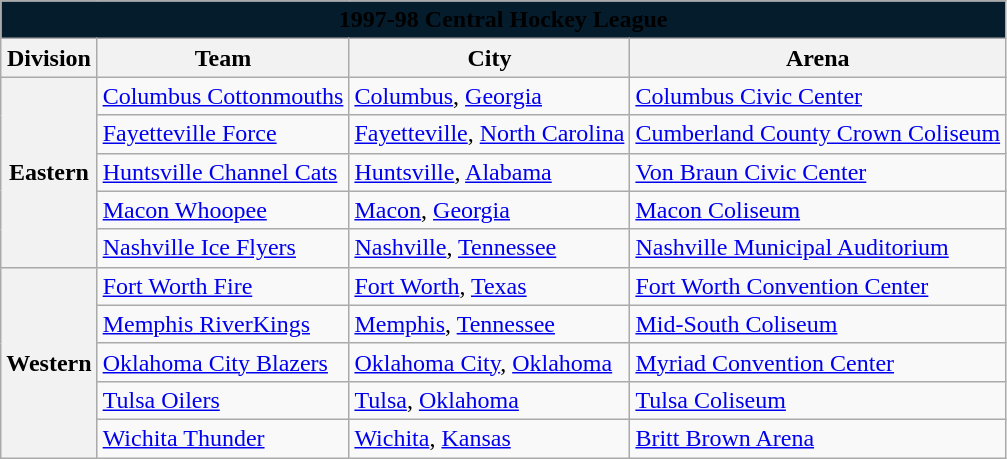<table class="wikitable" style="width:auto">
<tr>
<td bgcolor="#051C2C" align="center" colspan="5"><strong><span>1997-98 Central Hockey League</span></strong></td>
</tr>
<tr>
<th>Division</th>
<th>Team</th>
<th>City</th>
<th>Arena</th>
</tr>
<tr>
<th rowspan="5">Eastern</th>
<td><a href='#'>Columbus Cottonmouths</a></td>
<td><a href='#'>Columbus</a>, <a href='#'>Georgia</a></td>
<td><a href='#'>Columbus Civic Center</a></td>
</tr>
<tr>
<td><a href='#'>Fayetteville Force</a></td>
<td><a href='#'>Fayetteville</a>, <a href='#'>North Carolina</a></td>
<td><a href='#'>Cumberland County Crown Coliseum</a></td>
</tr>
<tr>
<td><a href='#'>Huntsville Channel Cats</a></td>
<td><a href='#'>Huntsville</a>, <a href='#'>Alabama</a></td>
<td><a href='#'>Von Braun Civic Center</a></td>
</tr>
<tr>
<td><a href='#'>Macon Whoopee</a></td>
<td><a href='#'>Macon</a>, <a href='#'>Georgia</a></td>
<td><a href='#'>Macon Coliseum</a></td>
</tr>
<tr>
<td><a href='#'>Nashville Ice Flyers</a></td>
<td><a href='#'>Nashville</a>, <a href='#'>Tennessee</a></td>
<td><a href='#'>Nashville Municipal Auditorium</a></td>
</tr>
<tr>
<th rowspan="5">Western</th>
<td><a href='#'>Fort Worth Fire</a></td>
<td><a href='#'>Fort Worth</a>, <a href='#'>Texas</a></td>
<td><a href='#'>Fort Worth Convention Center</a></td>
</tr>
<tr>
<td><a href='#'>Memphis RiverKings</a></td>
<td><a href='#'>Memphis</a>, <a href='#'>Tennessee</a></td>
<td><a href='#'>Mid-South Coliseum</a></td>
</tr>
<tr>
<td><a href='#'>Oklahoma City Blazers</a></td>
<td><a href='#'>Oklahoma City</a>, <a href='#'>Oklahoma</a></td>
<td><a href='#'>Myriad Convention Center</a></td>
</tr>
<tr>
<td><a href='#'>Tulsa Oilers</a></td>
<td><a href='#'>Tulsa</a>, <a href='#'>Oklahoma</a></td>
<td><a href='#'>Tulsa Coliseum</a></td>
</tr>
<tr>
<td><a href='#'>Wichita Thunder</a></td>
<td><a href='#'>Wichita</a>, <a href='#'>Kansas</a></td>
<td><a href='#'>Britt Brown Arena</a></td>
</tr>
</table>
